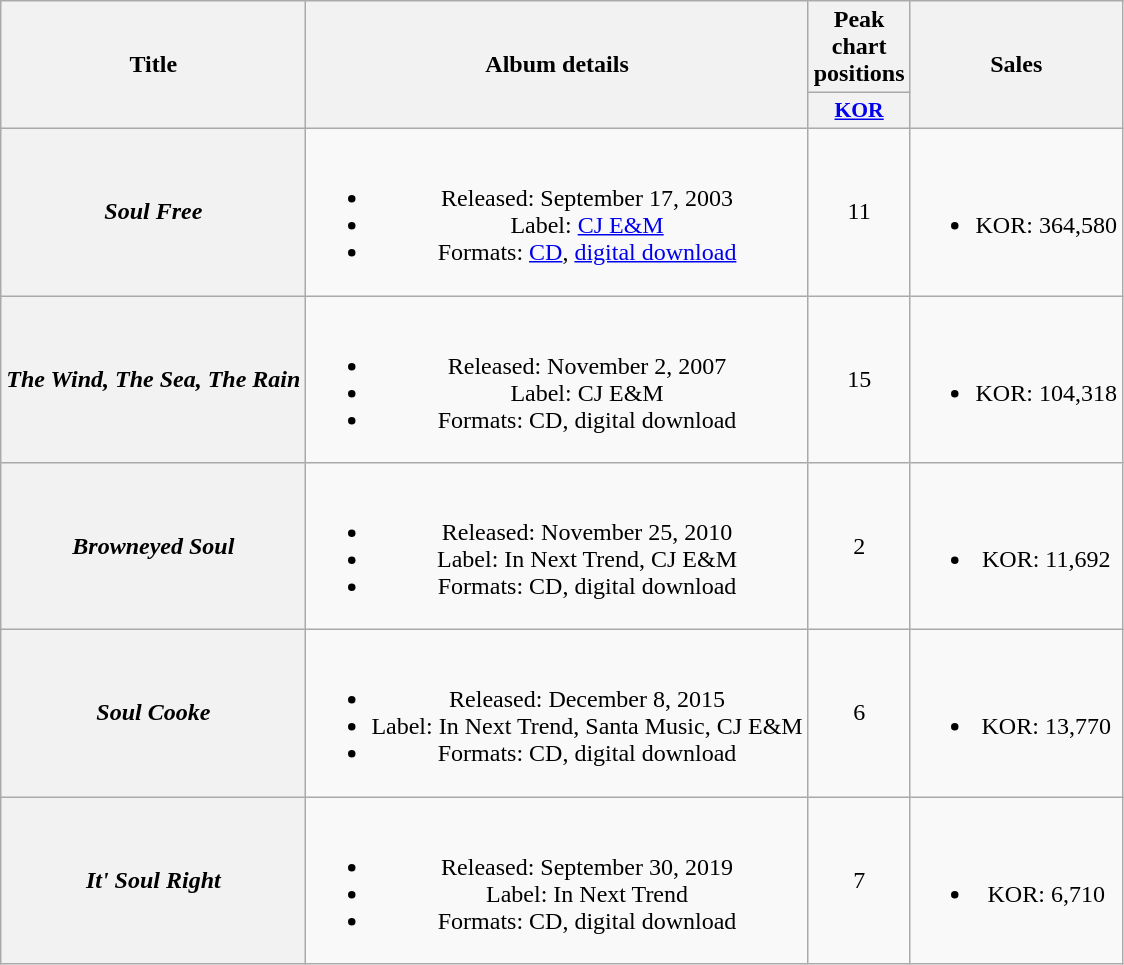<table class="wikitable plainrowheaders" style="text-align:center;">
<tr>
<th scope="col" rowspan="2">Title</th>
<th scope="col" rowspan="2">Album details</th>
<th scope="col" colspan="1">Peak chart positions</th>
<th scope="col" rowspan="2">Sales</th>
</tr>
<tr>
<th scope="col" style="width:3.5em;font-size:90%;"><a href='#'>KOR</a><br></th>
</tr>
<tr>
<th scope="row"><em>Soul Free</em></th>
<td><br><ul><li>Released: September 17, 2003</li><li>Label: <a href='#'>CJ E&M</a></li><li>Formats: <a href='#'>CD</a>, <a href='#'>digital download</a></li></ul></td>
<td>11</td>
<td><br><ul><li>KOR: 364,580</li></ul></td>
</tr>
<tr>
<th scope="row"><em>The Wind, The Sea, The Rain</em></th>
<td><br><ul><li>Released: November 2, 2007</li><li>Label: CJ E&M</li><li>Formats: CD, digital download</li></ul></td>
<td>15</td>
<td><br><ul><li>KOR: 104,318</li></ul></td>
</tr>
<tr>
<th scope="row"><em>Browneyed Soul</em></th>
<td><br><ul><li>Released: November 25, 2010</li><li>Label: In Next Trend, CJ E&M</li><li>Formats: CD, digital download</li></ul></td>
<td>2</td>
<td><br><ul><li>KOR: 11,692</li></ul></td>
</tr>
<tr>
<th scope="row"><em>Soul Cooke</em></th>
<td><br><ul><li>Released: December 8, 2015</li><li>Label: In Next Trend, Santa Music, CJ E&M</li><li>Formats: CD, digital download</li></ul></td>
<td>6</td>
<td><br><ul><li>KOR: 13,770</li></ul></td>
</tr>
<tr>
<th scope="row"><em>It' Soul Right</em></th>
<td><br><ul><li>Released: September 30, 2019</li><li>Label: In Next Trend</li><li>Formats: CD, digital download</li></ul></td>
<td>7</td>
<td><br><ul><li>KOR: 6,710</li></ul></td>
</tr>
</table>
